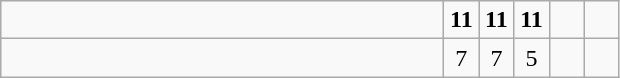<table class="wikitable">
<tr>
<td style="width:18em"><strong></strong></td>
<td align=center style="width:1em"><strong>11</strong></td>
<td align=center style="width:1em"><strong>11</strong></td>
<td align=center style="width:1em"><strong>11</strong></td>
<td align=center style="width:1em"></td>
<td align=center style="width:1em"></td>
</tr>
<tr>
<td style="width:18em"></td>
<td align=center style="width:1em">7</td>
<td align=center style="width:1em">7</td>
<td align=center style="width:1em">5</td>
<td align=center style="width:1em"></td>
<td align=center style="width:1em"></td>
</tr>
</table>
